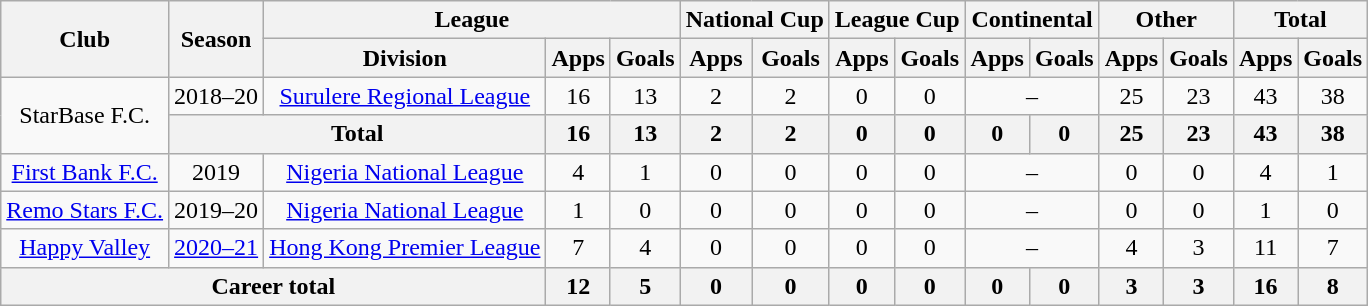<table class="wikitable" style="text-align: center">
<tr>
<th rowspan="2">Club</th>
<th rowspan="2">Season</th>
<th colspan="3">League</th>
<th colspan="2">National Cup</th>
<th colspan="2">League Cup</th>
<th colspan="2">Continental</th>
<th colspan="2">Other</th>
<th colspan="2">Total</th>
</tr>
<tr>
<th>Division</th>
<th>Apps</th>
<th>Goals</th>
<th>Apps</th>
<th>Goals</th>
<th>Apps</th>
<th>Goals</th>
<th>Apps</th>
<th>Goals</th>
<th>Apps</th>
<th>Goals</th>
<th>Apps</th>
<th>Goals</th>
</tr>
<tr>
<td rowspan=2>StarBase F.C.</td>
<td>2018–20</td>
<td><a href='#'>Surulere Regional League</a></td>
<td>16</td>
<td>13</td>
<td>2</td>
<td>2</td>
<td>0</td>
<td>0</td>
<td colspan="2">–</td>
<td>25</td>
<td>23</td>
<td>43</td>
<td>38</td>
</tr>
<tr>
<th colspan=2>Total</th>
<th>16</th>
<th>13</th>
<th>2</th>
<th>2</th>
<th>0</th>
<th>0</th>
<th>0</th>
<th>0</th>
<th>25</th>
<th>23</th>
<th>43</th>
<th>38</th>
</tr>
<tr>
<td><a href='#'>First Bank F.C.</a></td>
<td>2019</td>
<td><a href='#'>Nigeria National League</a></td>
<td>4</td>
<td>1</td>
<td>0</td>
<td>0</td>
<td>0</td>
<td>0</td>
<td colspan="2">–</td>
<td>0</td>
<td>0</td>
<td>4</td>
<td>1</td>
</tr>
<tr>
<td><a href='#'>Remo Stars F.C.</a></td>
<td>2019–20</td>
<td><a href='#'>Nigeria National League</a></td>
<td>1</td>
<td>0</td>
<td>0</td>
<td>0</td>
<td>0</td>
<td>0</td>
<td colspan="2">–</td>
<td>0</td>
<td>0</td>
<td>1</td>
<td>0</td>
</tr>
<tr>
<td><a href='#'>Happy Valley</a></td>
<td><a href='#'>2020–21</a></td>
<td><a href='#'>Hong Kong Premier League</a></td>
<td>7</td>
<td>4</td>
<td>0</td>
<td>0</td>
<td>0</td>
<td>0</td>
<td colspan="2">–</td>
<td>4</td>
<td>3</td>
<td>11</td>
<td>7</td>
</tr>
<tr>
<th colspan=3>Career total</th>
<th>12</th>
<th>5</th>
<th>0</th>
<th>0</th>
<th>0</th>
<th>0</th>
<th>0</th>
<th>0</th>
<th>3</th>
<th>3</th>
<th>16</th>
<th>8</th>
</tr>
</table>
